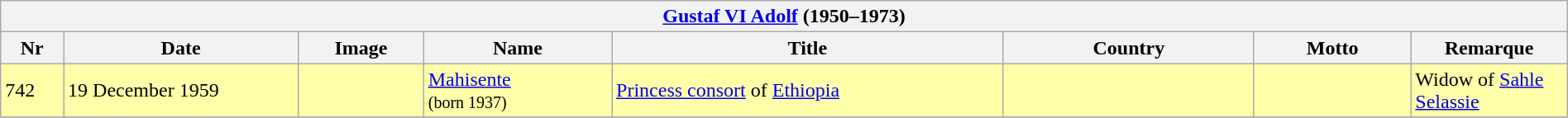<table class="wikitable" width=100%>
<tr bgcolor="#FFFFDD">
<th colspan=8><a href='#'>Gustaf VI Adolf</a> (1950–1973)</th>
</tr>
<tr>
<th width=4%>Nr</th>
<th width=15%>Date</th>
<th width=8%>Image</th>
<th width=12%>Name</th>
<th>Title</th>
<th width=16%>Country</th>
<th width=10%>Motto</th>
<th width=10%>Remarque</th>
</tr>
<tr bgcolor="#FFFFAA">
<td>742</td>
<td>19 December 1959</td>
<td></td>
<td><a href='#'>Mahisente</a><br><small>(born 1937)</small></td>
<td><a href='#'>Princess consort</a> of <a href='#'>Ethiopia</a></td>
<td></td>
<td></td>
<td>Widow of <a href='#'>Sahle Selassie</a></td>
</tr>
<tr>
</tr>
</table>
